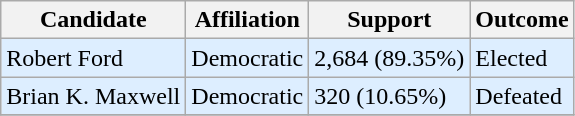<table class="wikitable">
<tr>
<th>Candidate</th>
<th>Affiliation</th>
<th>Support</th>
<th>Outcome</th>
</tr>
<tr>
<td bgcolor=#DDEEFF>Robert Ford</td>
<td bgcolor=#DDEEFF>Democratic</td>
<td bgcolor=#DDEEFF>2,684 (89.35%)</td>
<td bgcolor=#DDEEFF>Elected</td>
</tr>
<tr>
<td bgcolor=#DDEEFF>Brian K. Maxwell</td>
<td bgcolor=#DDEEFF>Democratic</td>
<td bgcolor=#DDEEFF>320 (10.65%)</td>
<td bgcolor=#DDEEFF>Defeated</td>
</tr>
<tr>
</tr>
</table>
